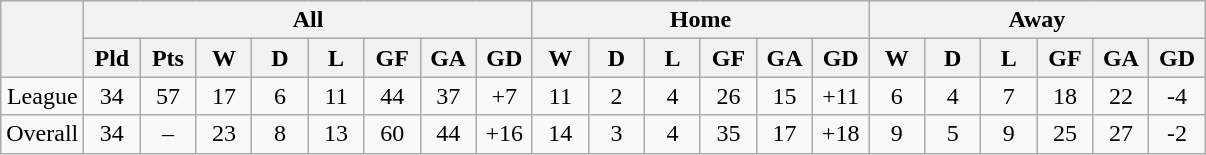<table class="wikitable" style="text-align:center">
<tr>
<th rowspan=2></th>
<th colspan=8>All</th>
<th colspan=6>Home</th>
<th colspan=6>Away</th>
</tr>
<tr>
<th width=30>Pld</th>
<th width=30>Pts</th>
<th width=30>W</th>
<th width=30>D</th>
<th width=30>L</th>
<th width=30>GF</th>
<th width=30>GA</th>
<th width=30>GD</th>
<th width=30>W</th>
<th width=30>D</th>
<th width=30>L</th>
<th width=30>GF</th>
<th width=30>GA</th>
<th width=30>GD</th>
<th width=30>W</th>
<th width=30>D</th>
<th width=30>L</th>
<th width=30>GF</th>
<th width=30>GA</th>
<th width=30>GD</th>
</tr>
<tr>
<td>League</td>
<td>34</td>
<td>57</td>
<td>17</td>
<td>6</td>
<td>11</td>
<td>44</td>
<td>37</td>
<td>+7</td>
<td>11</td>
<td>2</td>
<td>4</td>
<td>26</td>
<td>15</td>
<td>+11</td>
<td>6</td>
<td>4</td>
<td>7</td>
<td>18</td>
<td>22</td>
<td>-4</td>
</tr>
<tr>
<td>Overall</td>
<td>34</td>
<td>–</td>
<td>23</td>
<td>8</td>
<td>13</td>
<td>60</td>
<td>44</td>
<td>+16</td>
<td>14</td>
<td>3</td>
<td>4</td>
<td>35</td>
<td>17</td>
<td>+18</td>
<td>9</td>
<td>5</td>
<td>9</td>
<td>25</td>
<td>27</td>
<td>-2</td>
</tr>
</table>
